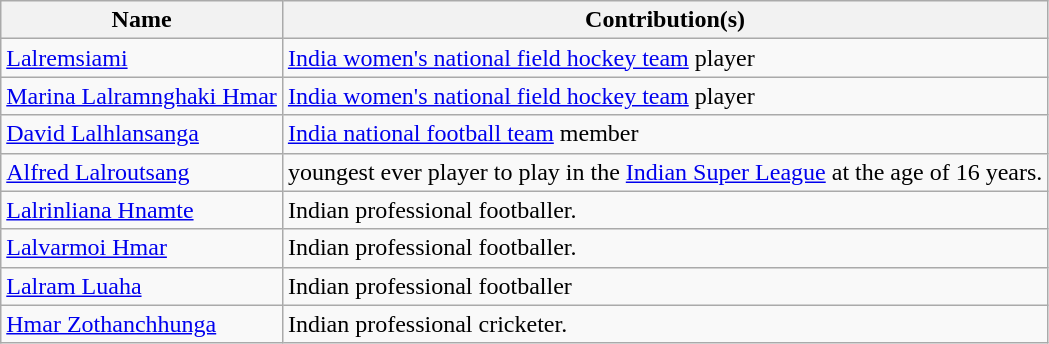<table class="wikitable">
<tr>
<th>Name</th>
<th>Contribution(s)</th>
</tr>
<tr>
<td><a href='#'>Lalremsiami</a></td>
<td><a href='#'>India women's national field hockey team</a> player</td>
</tr>
<tr>
<td><a href='#'>Marina Lalramnghaki Hmar</a></td>
<td><a href='#'>India women's national field hockey team</a> player</td>
</tr>
<tr>
<td><a href='#'>David Lalhlansanga</a></td>
<td><a href='#'>India national football team</a> member</td>
</tr>
<tr>
<td><a href='#'>Alfred Lalroutsang</a></td>
<td>youngest ever player to play in the <a href='#'>Indian Super League</a> at the age of 16 years.</td>
</tr>
<tr>
<td><a href='#'>Lalrinliana Hnamte</a></td>
<td>Indian professional footballer.</td>
</tr>
<tr>
<td><a href='#'>Lalvarmoi Hmar</a></td>
<td>Indian professional footballer.</td>
</tr>
<tr>
<td><a href='#'>Lalram Luaha</a></td>
<td>Indian professional footballer</td>
</tr>
<tr>
<td><a href='#'>Hmar Zothanchhunga</a></td>
<td>Indian professional cricketer.</td>
</tr>
</table>
